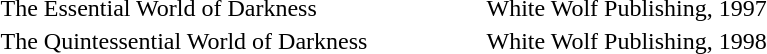<table style="width:80em;">
<tr>
<td style="width:20em;">The Essential World of Darkness</td>
<td style="width:15em;">White Wolf Publishing, 1997</td>
<td></td>
</tr>
<tr>
<td>The Quintessential World of Darkness</td>
<td>White Wolf Publishing, 1998</td>
<td></td>
</tr>
</table>
